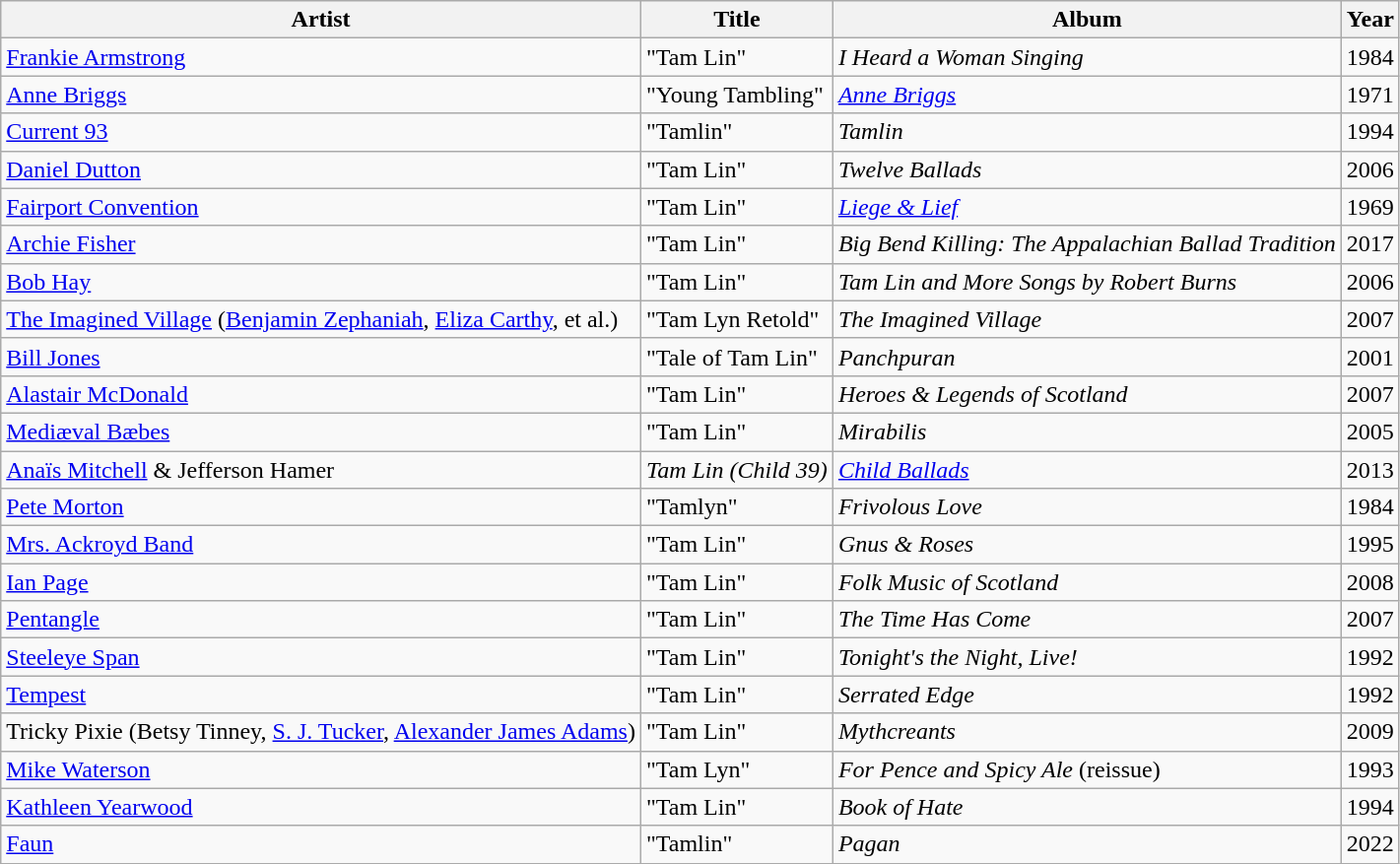<table class="sortable wikitable plainrowheaders">
<tr>
<th scope="col">Artist</th>
<th scope="col">Title</th>
<th scope="col">Album</th>
<th scope="col">Year</th>
</tr>
<tr>
<td><a href='#'>Frankie Armstrong</a></td>
<td>"Tam Lin"</td>
<td><em>I Heard a Woman Singing</em></td>
<td>1984</td>
</tr>
<tr>
<td><a href='#'>Anne Briggs</a></td>
<td>"Young Tambling"</td>
<td><em><a href='#'>Anne Briggs</a></em></td>
<td>1971</td>
</tr>
<tr>
<td><a href='#'>Current 93</a></td>
<td>"Tamlin"</td>
<td><em>Tamlin</em></td>
<td>1994</td>
</tr>
<tr>
<td><a href='#'>Daniel Dutton</a></td>
<td>"Tam Lin"</td>
<td><em>Twelve Ballads</em></td>
<td>2006</td>
</tr>
<tr>
<td><a href='#'>Fairport Convention</a></td>
<td>"Tam Lin"</td>
<td><em><a href='#'>Liege & Lief</a></em></td>
<td>1969</td>
</tr>
<tr>
<td><a href='#'>Archie Fisher</a></td>
<td>"Tam Lin"</td>
<td><em>Big Bend Killing: The Appalachian Ballad Tradition</em></td>
<td>2017</td>
</tr>
<tr>
<td><a href='#'>Bob Hay</a></td>
<td>"Tam Lin"</td>
<td><em>Tam Lin and More Songs by Robert Burns</em></td>
<td>2006</td>
</tr>
<tr>
<td><a href='#'>The Imagined Village</a> (<a href='#'>Benjamin Zephaniah</a>, <a href='#'>Eliza Carthy</a>, et al.)</td>
<td>"Tam Lyn Retold"</td>
<td><em>The Imagined Village</em></td>
<td>2007</td>
</tr>
<tr>
<td><a href='#'>Bill Jones</a></td>
<td>"Tale of Tam Lin"</td>
<td><em>Panchpuran</em></td>
<td>2001</td>
</tr>
<tr>
<td><a href='#'>Alastair McDonald</a></td>
<td>"Tam Lin"</td>
<td><em>Heroes & Legends of Scotland</em></td>
<td>2007</td>
</tr>
<tr>
<td><a href='#'>Mediæval Bæbes</a></td>
<td>"Tam Lin"</td>
<td><em>Mirabilis</em></td>
<td>2005</td>
</tr>
<tr>
<td><a href='#'>Anaïs Mitchell</a> & Jefferson Hamer</td>
<td><em>Tam Lin (Child 39)</em></td>
<td><em><a href='#'>Child Ballads</a></em></td>
<td>2013</td>
</tr>
<tr>
<td><a href='#'>Pete Morton</a></td>
<td>"Tamlyn"</td>
<td><em>Frivolous Love</em></td>
<td>1984</td>
</tr>
<tr>
<td><a href='#'>Mrs. Ackroyd Band</a></td>
<td>"Tam Lin"</td>
<td><em>Gnus & Roses</em></td>
<td>1995</td>
</tr>
<tr>
<td><a href='#'>Ian Page</a></td>
<td>"Tam Lin"</td>
<td><em>Folk Music of Scotland</em></td>
<td>2008</td>
</tr>
<tr>
<td><a href='#'>Pentangle</a></td>
<td>"Tam Lin"</td>
<td><em>The Time Has Come</em></td>
<td>2007</td>
</tr>
<tr>
<td><a href='#'>Steeleye Span</a></td>
<td>"Tam Lin"</td>
<td><em>Tonight's the Night, Live!</em></td>
<td>1992</td>
</tr>
<tr>
<td><a href='#'>Tempest</a></td>
<td>"Tam Lin"</td>
<td><em>Serrated Edge</em></td>
<td>1992</td>
</tr>
<tr>
<td>Tricky Pixie (Betsy Tinney, <a href='#'>S. J. Tucker</a>, <a href='#'>Alexander James Adams</a>)</td>
<td>"Tam Lin"</td>
<td><em>Mythcreants</em></td>
<td>2009</td>
</tr>
<tr>
<td><a href='#'>Mike Waterson</a></td>
<td>"Tam Lyn"</td>
<td><em>For Pence and Spicy Ale</em> (reissue)</td>
<td>1993</td>
</tr>
<tr>
<td><a href='#'>Kathleen Yearwood</a></td>
<td>"Tam Lin"</td>
<td><em>Book of Hate</em></td>
<td>1994</td>
</tr>
<tr>
<td><a href='#'>Faun</a></td>
<td>"Tamlin"</td>
<td><em>Pagan</em></td>
<td>2022</td>
</tr>
</table>
